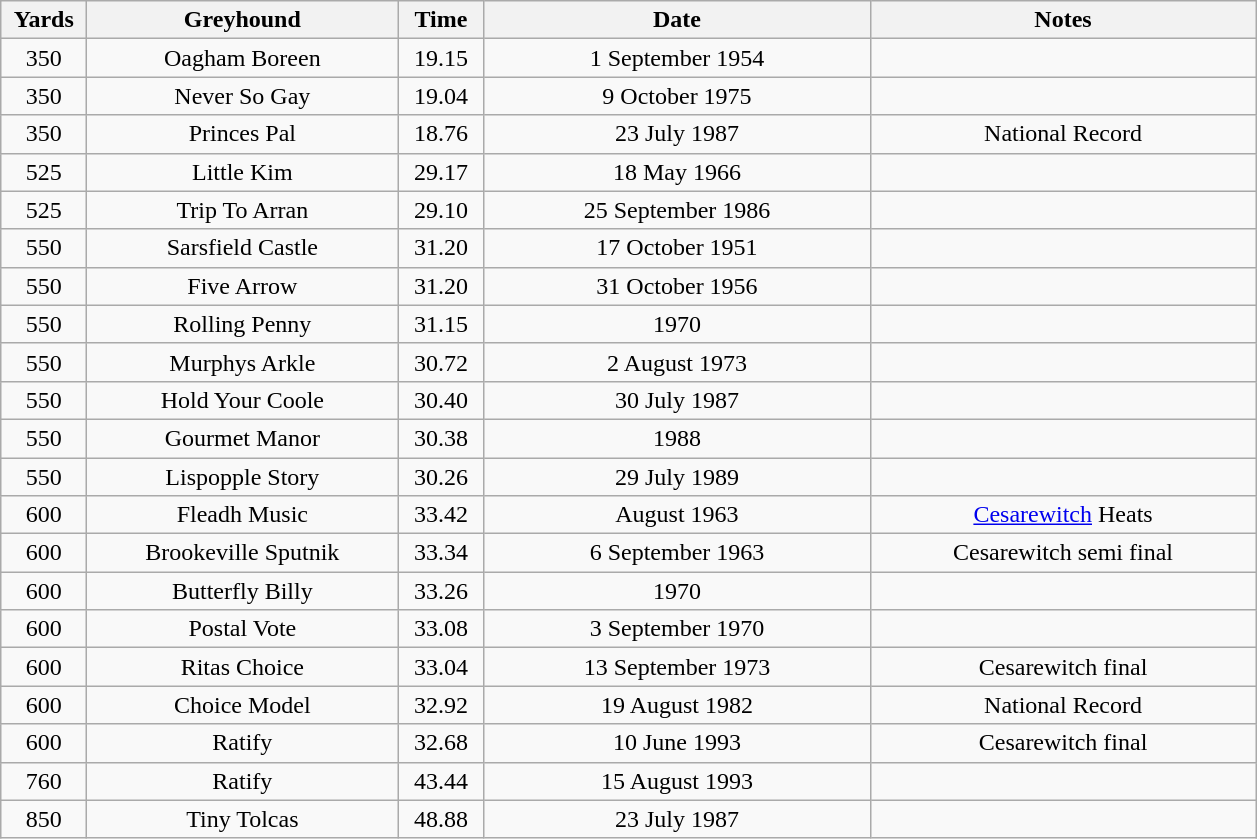<table class="wikitable" style="font-size: 100%">
<tr>
<th width=50>Yards</th>
<th width=200>Greyhound</th>
<th width=50>Time</th>
<th width=250>Date</th>
<th width=250>Notes</th>
</tr>
<tr align=center>
<td>350</td>
<td>Oagham Boreen</td>
<td>19.15</td>
<td>1 September 1954</td>
<td></td>
</tr>
<tr align=center>
<td>350</td>
<td>Never So Gay</td>
<td>19.04</td>
<td>9 October 1975</td>
<td></td>
</tr>
<tr align=center>
<td>350</td>
<td>Princes Pal</td>
<td>18.76</td>
<td>23 July 1987</td>
<td>National Record</td>
</tr>
<tr align=center>
<td>525</td>
<td>Little Kim</td>
<td>29.17</td>
<td>18 May 1966</td>
<td></td>
</tr>
<tr align=center>
<td>525</td>
<td>Trip To Arran</td>
<td>29.10</td>
<td>25 September 1986</td>
<td></td>
</tr>
<tr align=center>
<td>550</td>
<td>Sarsfield Castle</td>
<td>31.20</td>
<td>17 October 1951</td>
<td></td>
</tr>
<tr align=center>
<td>550</td>
<td>Five Arrow</td>
<td>31.20</td>
<td>31 October 1956</td>
<td></td>
</tr>
<tr align=center>
<td>550</td>
<td>Rolling Penny</td>
<td>31.15</td>
<td>1970</td>
<td></td>
</tr>
<tr align=center>
<td>550</td>
<td>Murphys Arkle</td>
<td>30.72</td>
<td>2 August 1973</td>
<td></td>
</tr>
<tr align=center>
<td>550</td>
<td>Hold Your Coole</td>
<td>30.40</td>
<td>30 July 1987</td>
<td></td>
</tr>
<tr align=center>
<td>550</td>
<td>Gourmet Manor</td>
<td>30.38</td>
<td>1988</td>
<td></td>
</tr>
<tr align=center>
<td>550</td>
<td>Lispopple Story</td>
<td>30.26</td>
<td>29 July 1989</td>
<td></td>
</tr>
<tr align=center>
<td>600</td>
<td>Fleadh Music</td>
<td>33.42</td>
<td>August 1963</td>
<td><a href='#'>Cesarewitch</a> Heats</td>
</tr>
<tr align=center>
<td>600</td>
<td>Brookeville Sputnik</td>
<td>33.34</td>
<td>6 September 1963</td>
<td>Cesarewitch semi final</td>
</tr>
<tr align=center>
<td>600</td>
<td>Butterfly Billy</td>
<td>33.26</td>
<td>1970</td>
<td></td>
</tr>
<tr align=center>
<td>600</td>
<td>Postal Vote</td>
<td>33.08</td>
<td>3 September 1970</td>
<td></td>
</tr>
<tr align=center>
<td>600</td>
<td>Ritas Choice</td>
<td>33.04</td>
<td>13 September 1973</td>
<td>Cesarewitch final</td>
</tr>
<tr align=center>
<td>600</td>
<td>Choice Model</td>
<td>32.92</td>
<td>19 August 1982</td>
<td>National Record</td>
</tr>
<tr align=center>
<td>600</td>
<td>Ratify</td>
<td>32.68</td>
<td>10 June 1993</td>
<td>Cesarewitch final</td>
</tr>
<tr align=center>
<td>760</td>
<td>Ratify</td>
<td>43.44</td>
<td>15 August 1993</td>
<td></td>
</tr>
<tr align=center>
<td>850</td>
<td>Tiny Tolcas</td>
<td>48.88</td>
<td>23 July 1987</td>
<td></td>
</tr>
</table>
